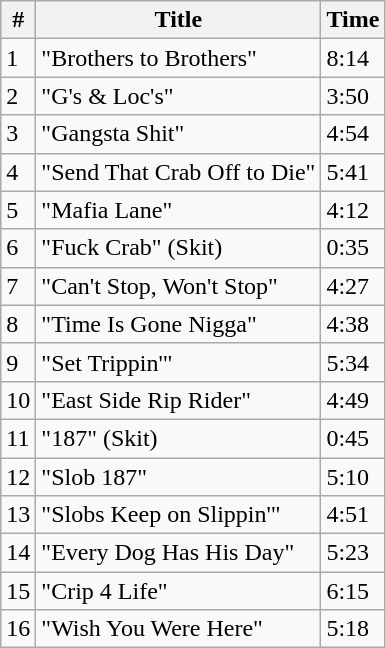<table class="wikitable">
<tr>
<th align="center">#</th>
<th align="center">Title</th>
<th align="center">Time</th>
</tr>
<tr>
<td>1</td>
<td>"Brothers to Brothers"</td>
<td>8:14</td>
</tr>
<tr>
<td>2</td>
<td>"G's & Loc's"</td>
<td>3:50</td>
</tr>
<tr>
<td>3</td>
<td>"Gangsta Shit"</td>
<td>4:54</td>
</tr>
<tr>
<td>4</td>
<td>"Send That Crab Off to Die"</td>
<td>5:41</td>
</tr>
<tr>
<td>5</td>
<td>"Mafia Lane"</td>
<td>4:12</td>
</tr>
<tr>
<td>6</td>
<td>"Fuck Crab" (Skit)</td>
<td>0:35</td>
</tr>
<tr>
<td>7</td>
<td>"Can't Stop, Won't Stop"</td>
<td>4:27</td>
</tr>
<tr>
<td>8</td>
<td>"Time Is Gone Nigga"</td>
<td>4:38</td>
</tr>
<tr>
<td>9</td>
<td>"Set Trippin'"</td>
<td>5:34</td>
</tr>
<tr>
<td>10</td>
<td>"East Side Rip Rider"</td>
<td>4:49</td>
</tr>
<tr>
<td>11</td>
<td>"187" (Skit)</td>
<td>0:45</td>
</tr>
<tr>
<td>12</td>
<td>"Slob 187"</td>
<td>5:10</td>
</tr>
<tr>
<td>13</td>
<td>"Slobs Keep on Slippin'"</td>
<td>4:51</td>
</tr>
<tr>
<td>14</td>
<td>"Every Dog Has His Day"</td>
<td>5:23</td>
</tr>
<tr>
<td>15</td>
<td>"Crip 4 Life"</td>
<td>6:15</td>
</tr>
<tr>
<td>16</td>
<td>"Wish You Were Here"</td>
<td>5:18</td>
</tr>
</table>
